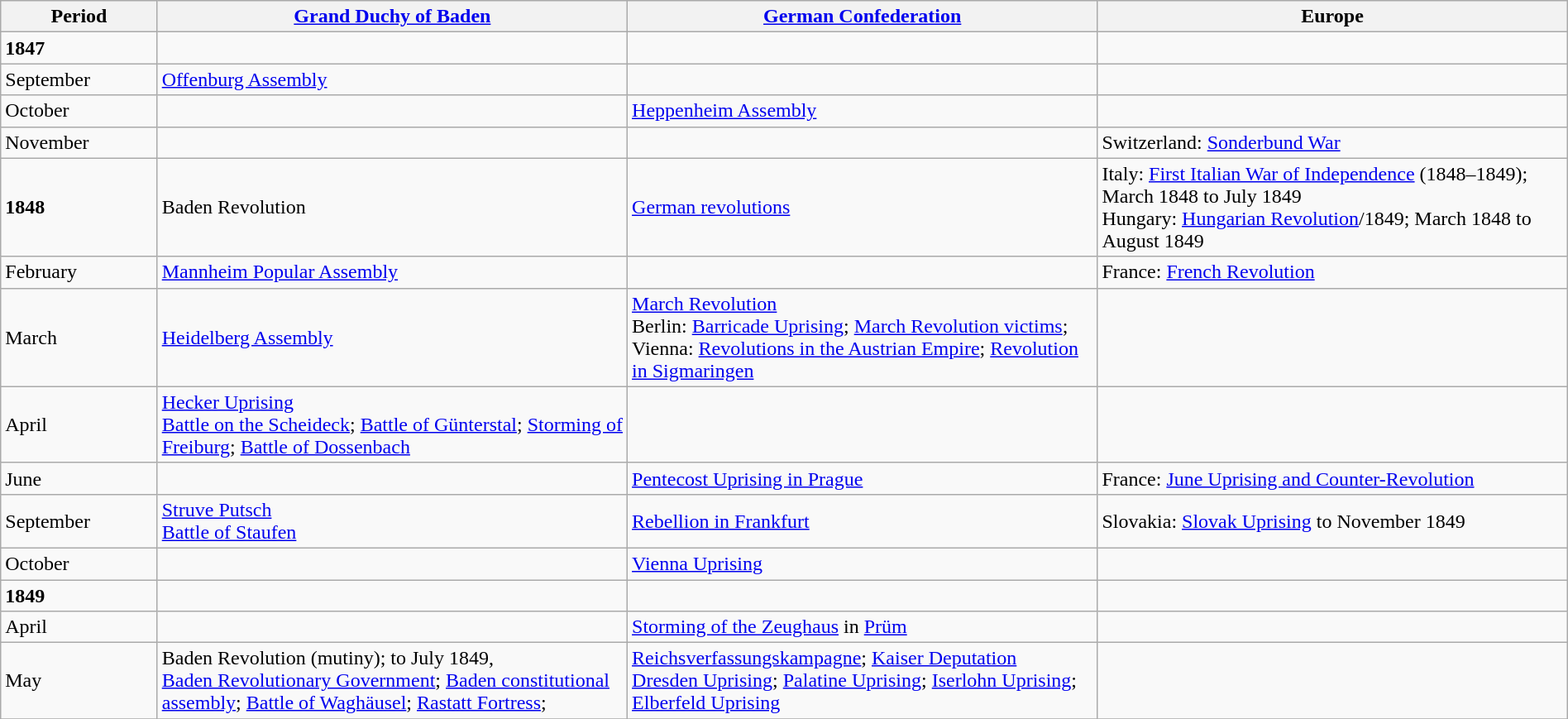<table class="wikitable" style=" width:100%;">
<tr style="background-color:#f9f9f9;">
<th bgcolor="#FFDEAD" style="width:10%;">Period</th>
<th bgcolor="#FFDEAD" style="width:30%;"><a href='#'>Grand Duchy of Baden</a></th>
<th bgcolor="#FFDEAD" style="width:30%;"><a href='#'>German Confederation</a></th>
<th bgcolor="#FFDEAD" style="width:30%;">Europe</th>
</tr>
<tr>
<td><strong>1847</strong></td>
<td></td>
<td></td>
<td></td>
</tr>
<tr>
<td>September</td>
<td><a href='#'>Offenburg Assembly</a></td>
<td></td>
<td></td>
</tr>
<tr>
<td>October</td>
<td></td>
<td><a href='#'>Heppenheim Assembly</a></td>
<td></td>
</tr>
<tr>
<td>November</td>
<td></td>
<td></td>
<td>Switzerland: <a href='#'>Sonderbund War</a></td>
</tr>
<tr>
<td><strong>1848</strong></td>
<td>Baden Revolution</td>
<td><a href='#'>German revolutions</a></td>
<td>Italy: <a href='#'>First Italian War of Independence</a> (1848–1849); March 1848 to July 1849<br>Hungary: <a href='#'>Hungarian Revolution</a>/1849; March 1848 to August 1849</td>
</tr>
<tr>
<td>February</td>
<td><a href='#'>Mannheim Popular Assembly</a></td>
<td></td>
<td>France: <a href='#'>French Revolution</a></td>
</tr>
<tr>
<td>March</td>
<td><a href='#'>Heidelberg Assembly</a></td>
<td><a href='#'>March Revolution</a><br>Berlin: <a href='#'>Barricade Uprising</a>; <a href='#'>March Revolution victims</a>; Vienna: <a href='#'>Revolutions in the Austrian Empire</a>; <a href='#'>Revolution in Sigmaringen</a></td>
<td></td>
</tr>
<tr>
<td>April</td>
<td><a href='#'>Hecker Uprising</a><br><a href='#'>Battle on the Scheideck</a>; <a href='#'>Battle of Günterstal</a>; <a href='#'>Storming of Freiburg</a>; <a href='#'>Battle of Dossenbach</a></td>
<td></td>
<td></td>
</tr>
<tr>
<td>June</td>
<td></td>
<td><a href='#'>Pentecost Uprising in Prague</a></td>
<td>France: <a href='#'>June Uprising and Counter-Revolution</a></td>
</tr>
<tr>
<td>September</td>
<td><a href='#'>Struve Putsch</a><br><a href='#'>Battle of Staufen</a></td>
<td><a href='#'>Rebellion in Frankfurt</a></td>
<td>Slovakia: <a href='#'>Slovak Uprising</a> to November 1849</td>
</tr>
<tr>
<td>October</td>
<td></td>
<td><a href='#'>Vienna Uprising</a></td>
<td></td>
</tr>
<tr>
<td><strong>1849</strong></td>
<td></td>
<td></td>
<td></td>
</tr>
<tr>
<td>April</td>
<td></td>
<td><a href='#'>Storming of the Zeughaus</a> in <a href='#'>Prüm</a></td>
<td></td>
</tr>
<tr>
<td>May</td>
<td>Baden Revolution (mutiny); to July 1849,<br><a href='#'>Baden Revolutionary Government</a>; <a href='#'>Baden constitutional assembly</a>; <a href='#'>Battle of Waghäusel</a>; 
<a href='#'>Rastatt Fortress</a>;</td>
<td><a href='#'>Reichsverfassungskampagne</a>; <a href='#'>Kaiser Deputation</a><br><a href='#'>Dresden Uprising</a>; <a href='#'>Palatine Uprising</a>; <a href='#'>Iserlohn Uprising</a>; <a href='#'>Elberfeld Uprising</a></td>
<td></td>
</tr>
<tr>
</tr>
</table>
